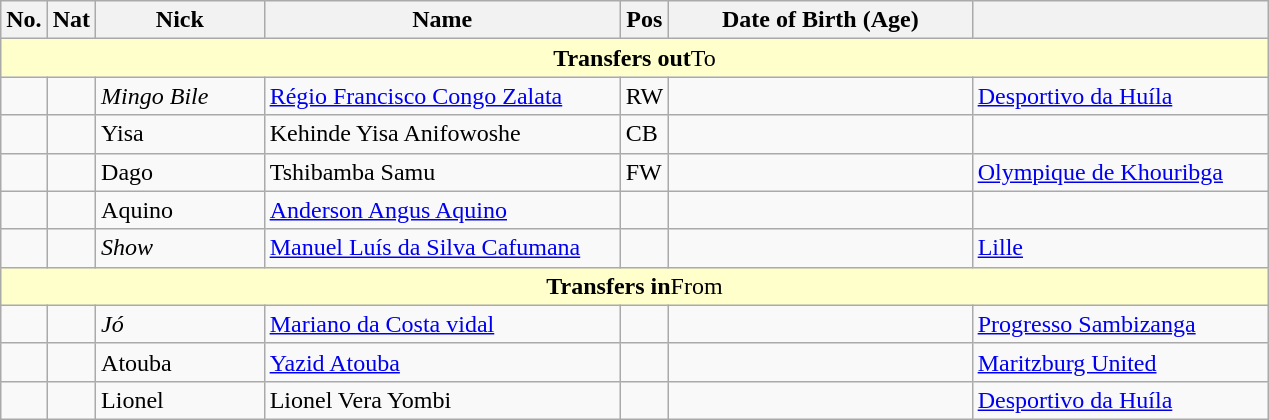<table class="wikitable ve-ce-branchNode ve-ce-tableNode">
<tr>
<th>No.</th>
<th>Nat</th>
<th width=105px>Nick</th>
<th width=230px>Name</th>
<th>Pos</th>
<th width=195px>Date of Birth (Age)</th>
<th width=190px></th>
</tr>
<tr bgcolor=#ffffcc>
<td align=center colspan=7><strong>Transfers out</strong>To</td>
</tr>
<tr>
<td></td>
<td></td>
<td><em>Mingo Bile</em></td>
<td><a href='#'>Régio Francisco Congo Zalata</a></td>
<td>RW</td>
<td></td>
<td><a href='#'>Desportivo da Huíla</a></td>
</tr>
<tr>
<td></td>
<td></td>
<td>Yisa</td>
<td>Kehinde Yisa Anifowoshe</td>
<td>CB</td>
<td></td>
<td></td>
</tr>
<tr>
<td></td>
<td></td>
<td>Dago</td>
<td>Tshibamba Samu</td>
<td>FW</td>
<td></td>
<td><a href='#'>Olympique de Khouribga</a></td>
</tr>
<tr>
<td></td>
<td></td>
<td>Aquino</td>
<td><a href='#'>Anderson Angus Aquino</a></td>
<td></td>
<td></td>
<td></td>
</tr>
<tr>
<td></td>
<td></td>
<td><em>Show</em></td>
<td><a href='#'>Manuel Luís da Silva Cafumana</a></td>
<td></td>
<td></td>
<td><a href='#'>Lille</a></td>
</tr>
<tr bgcolor=#ffffcc>
<td align=center colspan=7><strong>Transfers in</strong>From</td>
</tr>
<tr>
<td></td>
<td></td>
<td><em>Jó</em></td>
<td><a href='#'>Mariano da Costa vidal</a></td>
<td></td>
<td></td>
<td><a href='#'>Progresso Sambizanga</a></td>
</tr>
<tr>
<td></td>
<td></td>
<td>Atouba</td>
<td><a href='#'>Yazid Atouba</a></td>
<td></td>
<td></td>
<td><a href='#'>Maritzburg United</a></td>
</tr>
<tr>
<td></td>
<td></td>
<td>Lionel</td>
<td>Lionel Vera Yombi</td>
<td></td>
<td></td>
<td><a href='#'>Desportivo da Huíla</a></td>
</tr>
</table>
